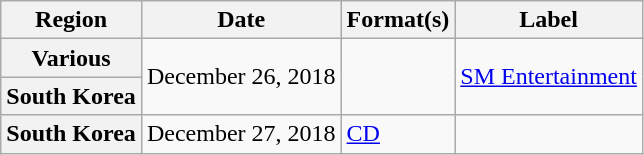<table class="wikitable plainrowheaders">
<tr>
<th scope="col">Region</th>
<th scope="col">Date</th>
<th scope="col">Format(s)</th>
<th scope="col">Label</th>
</tr>
<tr>
<th scope="row">Various</th>
<td rowspan="2">December 26, 2018</td>
<td rowspan="2"></td>
<td rowspan="2"><a href='#'>SM Entertainment</a></td>
</tr>
<tr>
<th scope="row">South Korea</th>
</tr>
<tr>
<th scope="row">South Korea</th>
<td>December 27, 2018</td>
<td><a href='#'>CD</a></td>
<td></td>
</tr>
</table>
